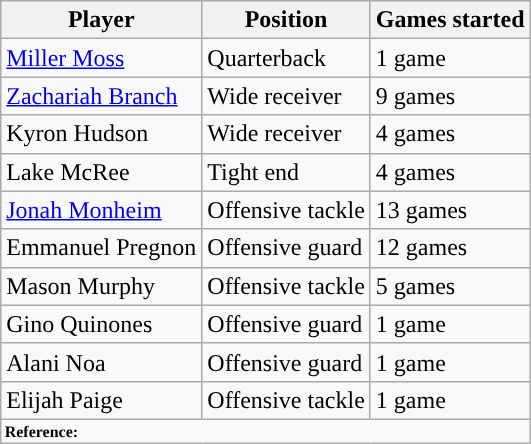<table class="wikitable">
<tr>
<th style="text-align:center; ">Player</th>
<th style="text-align:center; ">Position</th>
<th style="text-align:center; ">Games started</th>
</tr>
<tr>
<td><a href='#'>Miller Moss</a></td>
<td>Quarterback</td>
<td>1 game</td>
</tr>
<tr>
<td><a href='#'>Zachariah Branch</a></td>
<td>Wide receiver</td>
<td>9 games</td>
</tr>
<tr>
<td>Kyron Hudson</td>
<td>Wide receiver</td>
<td>4 games</td>
</tr>
<tr>
<td>Lake McRee</td>
<td>Tight end</td>
<td>4 games</td>
</tr>
<tr>
<td><a href='#'>Jonah Monheim</a></td>
<td>Offensive tackle</td>
<td>13 games</td>
</tr>
<tr>
<td>Emmanuel Pregnon</td>
<td>Offensive guard</td>
<td>12 games</td>
</tr>
<tr>
<td>Mason Murphy</td>
<td>Offensive tackle</td>
<td>5 games</td>
</tr>
<tr>
<td>Gino Quinones</td>
<td>Offensive guard</td>
<td>1 game</td>
</tr>
<tr>
<td>Alani Noa</td>
<td>Offensive guard</td>
<td>1 game</td>
</tr>
<tr>
<td>Elijah Paige</td>
<td>Offensive tackle</td>
<td>1 game</td>
</tr>
<tr>
<td colspan="4"  style="font-size:8pt; text-align:left;"><strong>Reference:</strong></td>
</tr>
</table>
